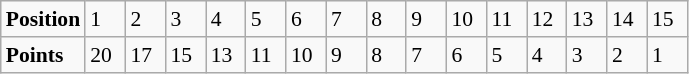<table class="wikitable" style="font-size: 90%;">
<tr>
<td><strong>Position</strong></td>
<td width=20>1</td>
<td width=20>2</td>
<td width=20>3</td>
<td width=20>4</td>
<td width=20>5</td>
<td width=20>6</td>
<td width=20>7</td>
<td width=20>8</td>
<td width=20>9</td>
<td width=20>10</td>
<td width=20>11</td>
<td width=20>12</td>
<td width=20>13</td>
<td width=20>14</td>
<td width=20>15</td>
</tr>
<tr>
<td><strong>Points</strong></td>
<td>20</td>
<td>17</td>
<td>15</td>
<td>13</td>
<td>11</td>
<td>10</td>
<td>9</td>
<td>8</td>
<td>7</td>
<td>6</td>
<td>5</td>
<td>4</td>
<td>3</td>
<td>2</td>
<td>1</td>
</tr>
</table>
